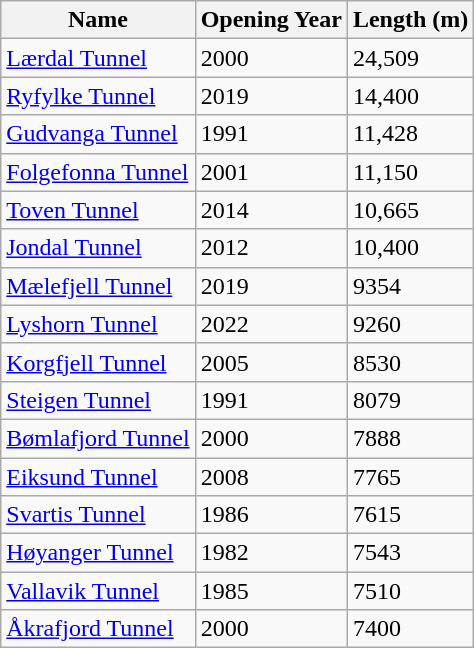<table class="wikitable sortable">
<tr>
<th>Name</th>
<th>Opening Year</th>
<th>Length (m)</th>
</tr>
<tr>
<td><a href='#'>Lærdal Tunnel</a></td>
<td>2000</td>
<td>24,509</td>
</tr>
<tr>
<td><a href='#'>Ryfylke Tunnel</a></td>
<td>2019</td>
<td>14,400</td>
</tr>
<tr>
<td><a href='#'>Gudvanga Tunnel</a></td>
<td>1991</td>
<td>11,428</td>
</tr>
<tr>
<td><a href='#'>Folgefonna Tunnel</a></td>
<td>2001</td>
<td>11,150</td>
</tr>
<tr>
<td><a href='#'>Toven Tunnel</a></td>
<td>2014</td>
<td>10,665</td>
</tr>
<tr>
<td><a href='#'>Jondal Tunnel</a></td>
<td>2012</td>
<td>10,400</td>
</tr>
<tr>
<td><a href='#'>Mælefjell Tunnel</a></td>
<td>2019</td>
<td>9354</td>
</tr>
<tr>
<td><a href='#'>Lyshorn Tunnel</a></td>
<td>2022</td>
<td>9260</td>
</tr>
<tr>
<td><a href='#'>Korgfjell Tunnel</a></td>
<td>2005</td>
<td>8530</td>
</tr>
<tr>
<td><a href='#'>Steigen Tunnel</a></td>
<td>1991</td>
<td>8079</td>
</tr>
<tr>
<td><a href='#'>Bømlafjord Tunnel</a></td>
<td>2000</td>
<td>7888</td>
</tr>
<tr>
<td><a href='#'>Eiksund Tunnel</a></td>
<td>2008</td>
<td>7765</td>
</tr>
<tr>
<td><a href='#'>Svartis Tunnel</a></td>
<td>1986</td>
<td>7615</td>
</tr>
<tr>
<td><a href='#'>Høyanger Tunnel</a></td>
<td>1982</td>
<td>7543</td>
</tr>
<tr>
<td><a href='#'>Vallavik Tunnel</a></td>
<td>1985</td>
<td>7510</td>
</tr>
<tr>
<td><a href='#'>Åkrafjord Tunnel</a></td>
<td>2000</td>
<td>7400</td>
</tr>
</table>
